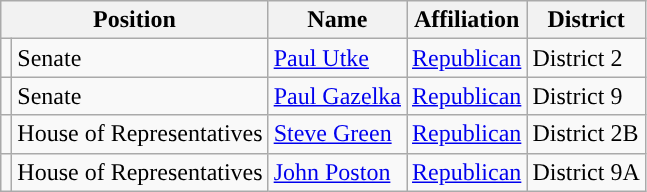<table class="wikitable">
<tr>
<th colspan="2">Position</th>
<th>Name</th>
<th>Affiliation</th>
<th>District</th>
</tr>
<tr>
<td style="background-color:"></td>
<td>Senate</td>
<td><a href='#'>Paul Utke</a></td>
<td><a href='#'>Republican</a></td>
<td>District 2</td>
</tr>
<tr>
<td style="background-color:"></td>
<td>Senate</td>
<td><a href='#'>Paul Gazelka</a></td>
<td><a href='#'>Republican</a></td>
<td>District 9</td>
</tr>
<tr>
<td style="background-color:"></td>
<td>House of Representatives</td>
<td><a href='#'>Steve Green</a></td>
<td><a href='#'>Republican</a></td>
<td>District 2B</td>
</tr>
<tr>
<td style="background-color:"></td>
<td>House of Representatives</td>
<td><a href='#'>John Poston</a></td>
<td><a href='#'>Republican</a></td>
<td>District 9A</td>
</tr>
</table>
